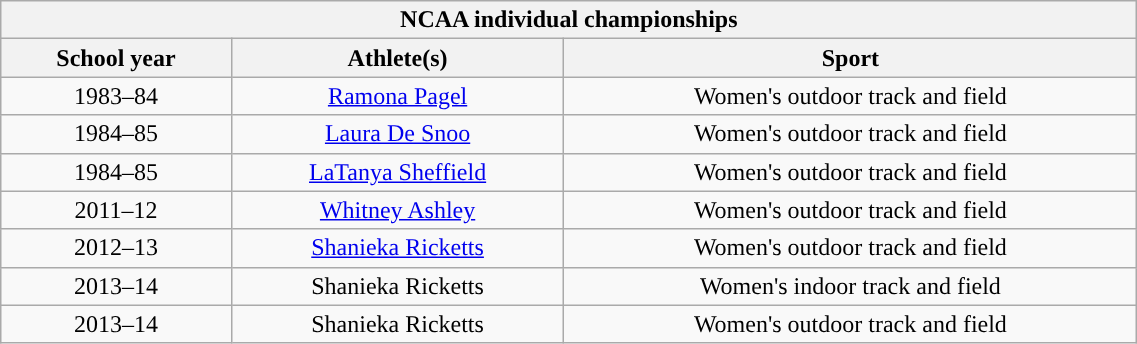<table class="wikitable sortable" width="60%">
<tr>
<th colspan="3">NCAA individual championships</th>
</tr>
<tr>
<th>School year</th>
<th>Athlete(s)</th>
<th>Sport</th>
</tr>
<tr align="center" bgcolor="">
<td>1983–84</td>
<td><a href='#'>Ramona Pagel</a></td>
<td>Women's outdoor track and field</td>
</tr>
<tr align="center" bgcolor="">
<td>1984–85</td>
<td><a href='#'>Laura De Snoo</a></td>
<td>Women's outdoor track and field</td>
</tr>
<tr align="center" bgcolor="">
<td>1984–85</td>
<td><a href='#'>LaTanya Sheffield</a></td>
<td>Women's outdoor track and field</td>
</tr>
<tr align="center" bgcolor="">
<td>2011–12</td>
<td><a href='#'>Whitney Ashley</a></td>
<td>Women's outdoor track and field</td>
</tr>
<tr align="center" bgcolor="">
<td>2012–13</td>
<td><a href='#'>Shanieka Ricketts</a></td>
<td>Women's outdoor track and field</td>
</tr>
<tr align="center" bgcolor="">
<td>2013–14</td>
<td>Shanieka Ricketts</td>
<td>Women's indoor track and field</td>
</tr>
<tr align="center" bgcolor="">
<td>2013–14</td>
<td>Shanieka Ricketts</td>
<td>Women's outdoor track and field</td>
</tr>
</table>
